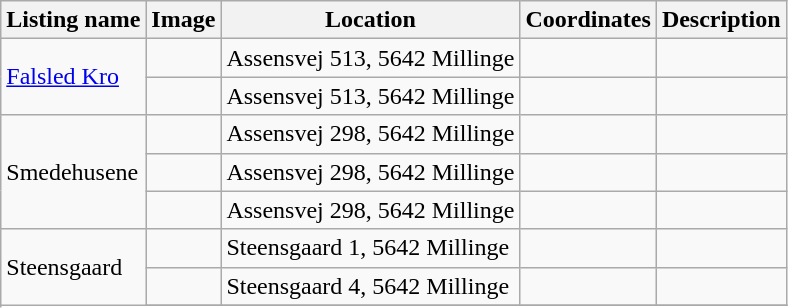<table class="wikitable sortable">
<tr>
<th>Listing name</th>
<th>Image</th>
<th>Location</th>
<th>Coordinates</th>
<th>Description</th>
</tr>
<tr>
<td rowspan="2"><a href='#'>Falsled Kro</a></td>
<td></td>
<td>Assensvej 513, 5642 Millinge</td>
<td></td>
<td></td>
</tr>
<tr>
<td></td>
<td>Assensvej 513, 5642 Millinge</td>
<td></td>
<td></td>
</tr>
<tr>
<td rowspan="3">Smedehusene</td>
<td></td>
<td>Assensvej 298, 5642 Millinge</td>
<td></td>
<td></td>
</tr>
<tr>
<td></td>
<td>Assensvej 298, 5642 Millinge</td>
<td></td>
<td></td>
</tr>
<tr>
<td></td>
<td>Assensvej 298, 5642 Millinge</td>
<td></td>
<td></td>
</tr>
<tr>
<td rowspan="3">Steensgaard</td>
<td></td>
<td>Steensgaard 1, 5642 Millinge</td>
<td></td>
<td></td>
</tr>
<tr>
<td></td>
<td>Steensgaard 4, 5642 Millinge</td>
<td></td>
<td></td>
</tr>
<tr>
</tr>
</table>
